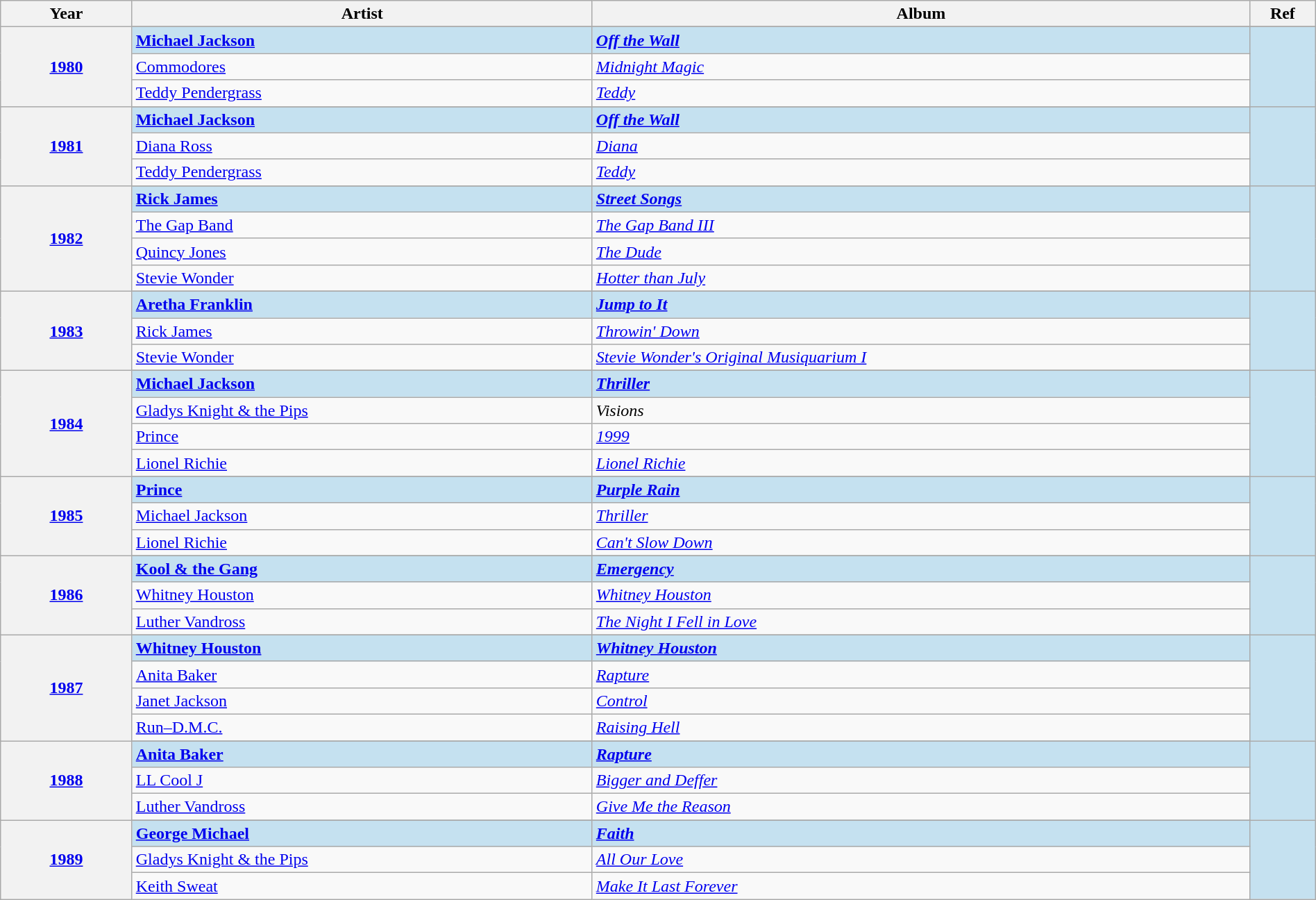<table class="wikitable" width="100%">
<tr>
<th width="10%">Year</th>
<th width="35%">Artist</th>
<th width="50%">Album</th>
<th width="5%">Ref</th>
</tr>
<tr>
<th rowspan="4" align="center"><a href='#'>1980<br></a></th>
</tr>
<tr style="background:#c5e1f0">
<td><strong><a href='#'>Michael Jackson</a></strong></td>
<td><strong><em><a href='#'>Off the Wall</a></em></strong></td>
<td rowspan="4" align="center"></td>
</tr>
<tr>
<td><a href='#'>Commodores</a></td>
<td><em><a href='#'>Midnight Magic</a></em></td>
</tr>
<tr>
<td><a href='#'>Teddy Pendergrass</a></td>
<td><em><a href='#'>Teddy</a></em></td>
</tr>
<tr>
<th rowspan="4" align="center"><a href='#'>1981<br></a></th>
</tr>
<tr style="background:#c5e1f0">
<td><strong><a href='#'>Michael Jackson</a></strong></td>
<td><strong><em><a href='#'>Off the Wall</a></em></strong></td>
<td rowspan="4" align="center"></td>
</tr>
<tr>
<td><a href='#'>Diana Ross</a></td>
<td><em><a href='#'>Diana</a></em></td>
</tr>
<tr>
<td><a href='#'>Teddy Pendergrass</a></td>
<td><em><a href='#'>Teddy</a></em></td>
</tr>
<tr>
<th rowspan="5" align="center"><a href='#'>1982<br></a></th>
</tr>
<tr style="background:#c5e1f0">
<td><strong><a href='#'>Rick James</a></strong></td>
<td><strong><em><a href='#'>Street Songs</a></em></strong></td>
<td rowspan="5" align="center"></td>
</tr>
<tr>
<td><a href='#'>The Gap Band</a></td>
<td><em><a href='#'>The Gap Band III</a></em></td>
</tr>
<tr>
<td><a href='#'>Quincy Jones</a></td>
<td><em><a href='#'>The Dude</a></em></td>
</tr>
<tr>
<td><a href='#'>Stevie Wonder</a></td>
<td><em><a href='#'>Hotter than July</a></em></td>
</tr>
<tr>
<th rowspan="4" align="center"><a href='#'>1983<br></a></th>
</tr>
<tr style="background:#c5e1f0">
<td><strong><a href='#'>Aretha Franklin</a></strong></td>
<td><strong><em><a href='#'>Jump to It</a></em></strong></td>
<td rowspan="4" align="center"></td>
</tr>
<tr>
<td><a href='#'>Rick James</a></td>
<td><em><a href='#'>Throwin' Down</a></em></td>
</tr>
<tr>
<td><a href='#'>Stevie Wonder</a></td>
<td><em><a href='#'>Stevie Wonder's Original Musiquarium I</a></em></td>
</tr>
<tr>
<th rowspan="5" align="center"><a href='#'>1984<br></a></th>
</tr>
<tr style="background:#c5e1f0">
<td><strong><a href='#'>Michael Jackson</a></strong></td>
<td><strong><em><a href='#'>Thriller</a></em></strong></td>
<td rowspan="5" align="center"></td>
</tr>
<tr>
<td><a href='#'>Gladys Knight & the Pips</a></td>
<td><em>Visions</em></td>
</tr>
<tr>
<td><a href='#'>Prince</a></td>
<td><em><a href='#'>1999</a></em></td>
</tr>
<tr>
<td><a href='#'>Lionel Richie</a></td>
<td><em><a href='#'>Lionel Richie</a></em></td>
</tr>
<tr>
<th rowspan="4" align="center"><a href='#'>1985<br></a></th>
</tr>
<tr style="background:#c5e1f0">
<td><strong><a href='#'>Prince</a></strong></td>
<td><strong><em><a href='#'>Purple Rain</a></em></strong></td>
<td rowspan="4" align="center"></td>
</tr>
<tr>
<td><a href='#'>Michael Jackson</a></td>
<td><em><a href='#'>Thriller</a></em></td>
</tr>
<tr>
<td><a href='#'>Lionel Richie</a></td>
<td><em><a href='#'>Can't Slow Down</a></em></td>
</tr>
<tr>
<th rowspan="4" align="center"><a href='#'>1986<br></a></th>
</tr>
<tr style="background:#c5e1f0">
<td><strong><a href='#'>Kool & the Gang</a></strong></td>
<td><strong><em><a href='#'>Emergency</a></em></strong></td>
<td rowspan="4" align="center"></td>
</tr>
<tr>
<td><a href='#'>Whitney Houston</a></td>
<td><em><a href='#'>Whitney Houston</a></em></td>
</tr>
<tr>
<td><a href='#'>Luther Vandross</a></td>
<td><em><a href='#'>The Night I Fell in Love</a></em></td>
</tr>
<tr>
<th rowspan="5" align="center"><a href='#'>1987<br></a></th>
</tr>
<tr style="background:#c5e1f0">
<td><strong><a href='#'>Whitney Houston</a></strong></td>
<td><strong><em><a href='#'>Whitney Houston</a></em></strong></td>
<td rowspan="5" align="center"></td>
</tr>
<tr>
<td><a href='#'>Anita Baker</a></td>
<td><em><a href='#'>Rapture</a></em></td>
</tr>
<tr>
<td><a href='#'>Janet Jackson</a></td>
<td><em><a href='#'>Control</a></em></td>
</tr>
<tr>
<td><a href='#'>Run–D.M.C.</a></td>
<td><em><a href='#'>Raising Hell</a></em></td>
</tr>
<tr>
<th rowspan="4" align="center"><a href='#'>1988<br></a></th>
</tr>
<tr style="background:#c5e1f0">
<td><strong><a href='#'>Anita Baker</a></strong></td>
<td><strong><em><a href='#'>Rapture</a></em></strong></td>
<td rowspan="4" align="center"></td>
</tr>
<tr>
<td><a href='#'>LL Cool J</a></td>
<td><em><a href='#'>Bigger and Deffer</a></em></td>
</tr>
<tr>
<td><a href='#'>Luther Vandross</a></td>
<td><em><a href='#'>Give Me the Reason</a></em></td>
</tr>
<tr>
<th rowspan="4" align="center"><a href='#'>1989<br></a></th>
</tr>
<tr style="background:#c5e1f0">
<td><strong><a href='#'>George Michael</a></strong></td>
<td><strong><em><a href='#'>Faith</a></em></strong></td>
<td rowspan="4" align="center"></td>
</tr>
<tr>
<td><a href='#'>Gladys Knight & the Pips</a></td>
<td><em><a href='#'>All Our Love</a></em></td>
</tr>
<tr>
<td><a href='#'>Keith Sweat</a></td>
<td><em><a href='#'>Make It Last Forever</a></em></td>
</tr>
</table>
